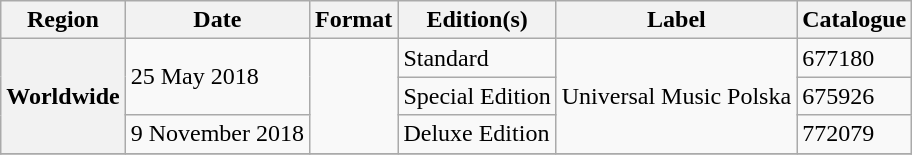<table class="wikitable plainrowheaders">
<tr>
<th scope="col">Region</th>
<th scope="col">Date</th>
<th scope="col">Format</th>
<th scope="col">Edition(s)</th>
<th scope="col">Label</th>
<th scope="col">Catalogue</th>
</tr>
<tr>
<th scope="row" rowspan="3">Worldwide</th>
<td scope="row" rowspan="2">25 May 2018</td>
<td rowspan="3"></td>
<td>Standard</td>
<td rowspan="3">Universal Music Polska</td>
<td>677180</td>
</tr>
<tr>
<td>Special Edition</td>
<td>675926</td>
</tr>
<tr>
<td>9 November 2018 </td>
<td>Deluxe Edition</td>
<td>772079</td>
</tr>
<tr>
</tr>
</table>
